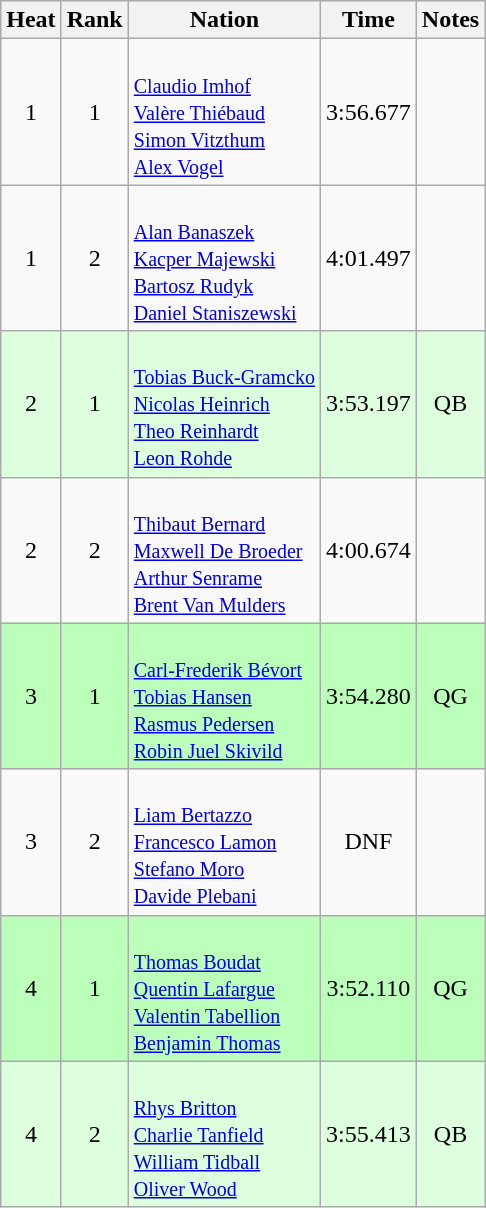<table class="wikitable sortable" style="text-align:center">
<tr>
<th>Heat</th>
<th>Rank</th>
<th>Nation</th>
<th>Time</th>
<th>Notes</th>
</tr>
<tr>
<td>1</td>
<td>1</td>
<td align=left><br><small><a href='#'>Claudio Imhof</a><br><a href='#'>Valère Thiébaud</a><br><a href='#'>Simon Vitzthum</a><br><a href='#'>Alex Vogel</a></small></td>
<td>3:56.677</td>
<td></td>
</tr>
<tr>
<td>1</td>
<td>2</td>
<td align=left><br><small><a href='#'>Alan Banaszek</a><br><a href='#'>Kacper Majewski</a><br><a href='#'>Bartosz Rudyk</a><br><a href='#'>Daniel Staniszewski</a></small></td>
<td>4:01.497</td>
<td></td>
</tr>
<tr bgcolor=ddffdd>
<td>2</td>
<td>1</td>
<td align=left><br><small><a href='#'>Tobias Buck-Gramcko</a><br><a href='#'>Nicolas Heinrich</a><br><a href='#'>Theo Reinhardt</a><br><a href='#'>Leon Rohde</a></small></td>
<td>3:53.197</td>
<td>QB</td>
</tr>
<tr>
<td>2</td>
<td>2</td>
<td align=left><br><small><a href='#'>Thibaut Bernard</a><br><a href='#'>Maxwell De Broeder</a><br><a href='#'>Arthur Senrame</a><br><a href='#'>Brent Van Mulders</a></small></td>
<td>4:00.674</td>
<td></td>
</tr>
<tr bgcolor=bbffbb>
<td>3</td>
<td>1</td>
<td align=left><br><small><a href='#'>Carl-Frederik Bévort</a><br><a href='#'>Tobias Hansen</a><br><a href='#'>Rasmus Pedersen</a><br><a href='#'>Robin Juel Skivild</a></small></td>
<td>3:54.280</td>
<td>QG</td>
</tr>
<tr>
<td>3</td>
<td>2</td>
<td align=left><br><small><a href='#'>Liam Bertazzo</a><br><a href='#'>Francesco Lamon</a><br><a href='#'>Stefano Moro</a><br><a href='#'>Davide Plebani</a></small></td>
<td>DNF</td>
<td></td>
</tr>
<tr bgcolor=bbffbb>
<td>4</td>
<td>1</td>
<td align=left><br><small><a href='#'>Thomas Boudat</a><br><a href='#'>Quentin Lafargue</a><br><a href='#'>Valentin Tabellion</a><br><a href='#'>Benjamin Thomas</a></small></td>
<td>3:52.110</td>
<td>QG</td>
</tr>
<tr bgcolor=ddffdd>
<td>4</td>
<td>2</td>
<td align=left><br><small><a href='#'>Rhys Britton</a><br><a href='#'>Charlie Tanfield</a><br><a href='#'>William Tidball</a><br><a href='#'>Oliver Wood</a></small></td>
<td>3:55.413</td>
<td>QB</td>
</tr>
</table>
